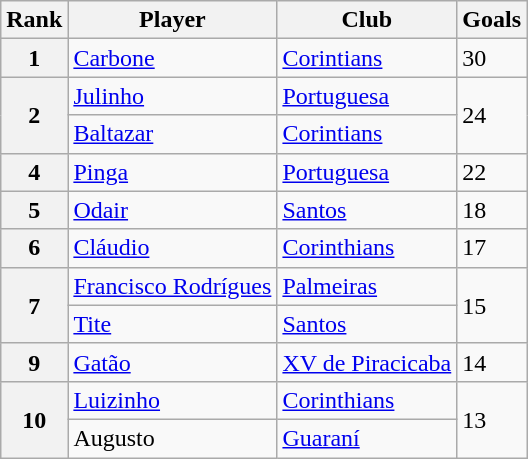<table class="wikitable">
<tr>
<th>Rank</th>
<th>Player</th>
<th>Club</th>
<th>Goals</th>
</tr>
<tr>
<th>1</th>
<td><a href='#'>Carbone</a></td>
<td><a href='#'>Corintians</a></td>
<td>30</td>
</tr>
<tr>
<th rowspan="2">2</th>
<td><a href='#'>Julinho</a></td>
<td><a href='#'>Portuguesa</a></td>
<td rowspan="2">24</td>
</tr>
<tr>
<td><a href='#'>Baltazar</a></td>
<td><a href='#'>Corintians</a></td>
</tr>
<tr>
<th>4</th>
<td><a href='#'>Pinga</a></td>
<td><a href='#'>Portuguesa</a></td>
<td>22</td>
</tr>
<tr>
<th>5</th>
<td><a href='#'>Odair</a></td>
<td><a href='#'>Santos</a></td>
<td>18</td>
</tr>
<tr>
<th>6</th>
<td><a href='#'>Cláudio</a></td>
<td><a href='#'>Corinthians</a></td>
<td>17</td>
</tr>
<tr>
<th rowspan="2">7</th>
<td><a href='#'>Francisco Rodrígues</a></td>
<td><a href='#'>Palmeiras</a></td>
<td rowspan="2">15</td>
</tr>
<tr>
<td><a href='#'>Tite</a></td>
<td><a href='#'>Santos</a></td>
</tr>
<tr>
<th>9</th>
<td><a href='#'>Gatão</a></td>
<td><a href='#'>XV de Piracicaba</a></td>
<td>14</td>
</tr>
<tr>
<th rowspan="2">10</th>
<td><a href='#'>Luizinho</a></td>
<td><a href='#'>Corinthians</a></td>
<td rowspan="2">13</td>
</tr>
<tr>
<td>Augusto</td>
<td><a href='#'>Guaraní</a></td>
</tr>
</table>
